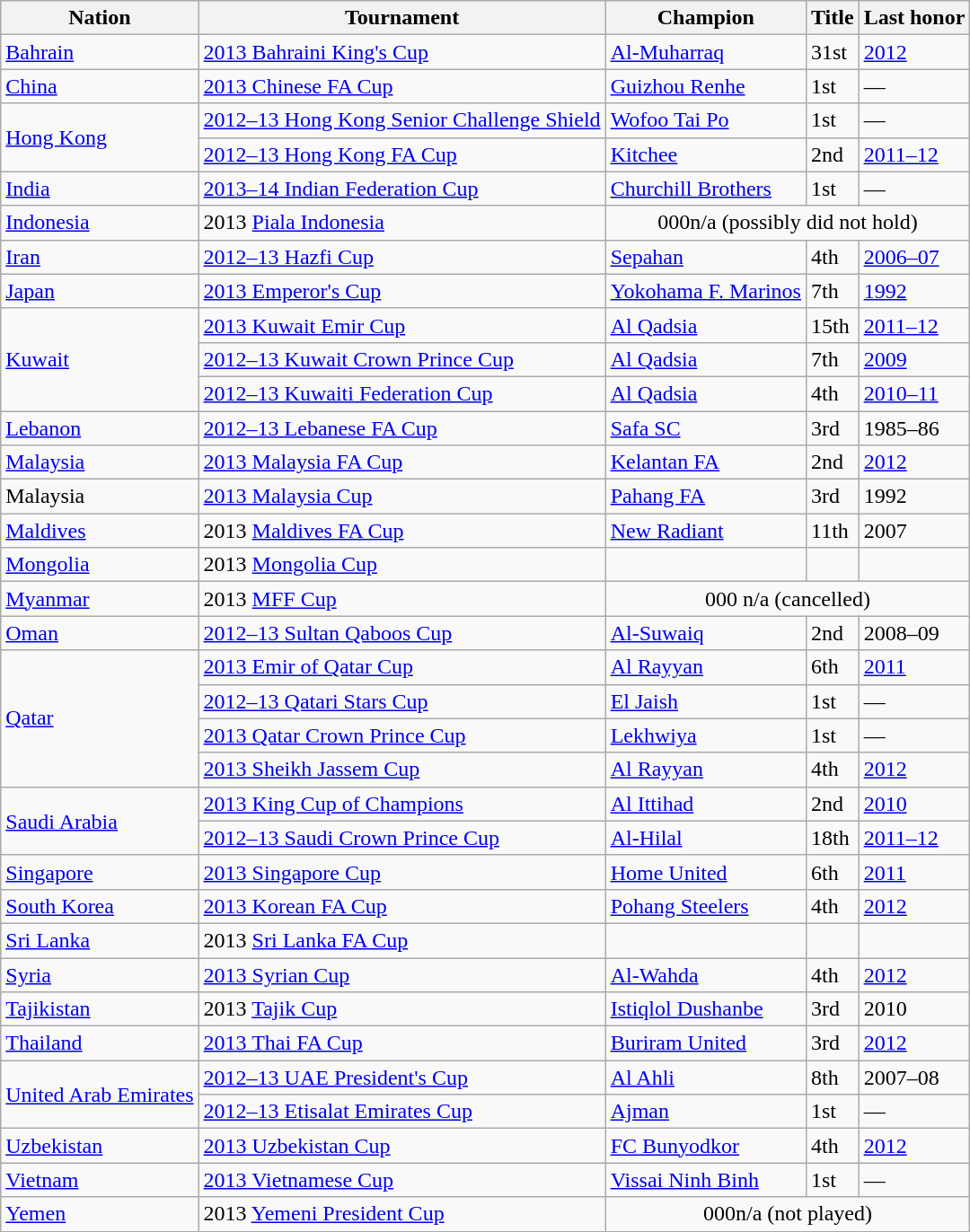<table class="wikitable sortable">
<tr>
<th>Nation</th>
<th>Tournament</th>
<th>Champion</th>
<th>Title</th>
<th>Last honor</th>
</tr>
<tr>
<td> <a href='#'>Bahrain</a></td>
<td><a href='#'>2013 Bahraini King's Cup</a></td>
<td><a href='#'>Al-Muharraq</a></td>
<td>31st</td>
<td><a href='#'>2012</a></td>
</tr>
<tr>
<td> <a href='#'>China</a></td>
<td><a href='#'>2013 Chinese FA Cup</a></td>
<td><a href='#'>Guizhou Renhe</a></td>
<td>1st</td>
<td>—</td>
</tr>
<tr>
<td rowspan=2> <a href='#'>Hong Kong</a></td>
<td><a href='#'>2012–13 Hong Kong Senior Challenge Shield</a></td>
<td><a href='#'>Wofoo Tai Po</a></td>
<td>1st</td>
<td>—</td>
</tr>
<tr>
<td><a href='#'>2012–13 Hong Kong FA Cup</a></td>
<td><a href='#'>Kitchee</a></td>
<td>2nd</td>
<td><a href='#'>2011–12</a></td>
</tr>
<tr>
<td> <a href='#'>India</a></td>
<td><a href='#'>2013–14 Indian Federation Cup</a></td>
<td><a href='#'>Churchill Brothers</a></td>
<td>1st</td>
<td>—</td>
</tr>
<tr>
<td> <a href='#'>Indonesia</a></td>
<td>2013 <a href='#'>Piala Indonesia</a></td>
<td colspan="3" style="text-align:center;"><span>000</span>n/a (possibly did not hold)</td>
</tr>
<tr>
<td> <a href='#'>Iran</a></td>
<td><a href='#'>2012–13 Hazfi Cup</a></td>
<td><a href='#'>Sepahan</a></td>
<td>4th</td>
<td><a href='#'>2006–07</a></td>
</tr>
<tr>
<td> <a href='#'>Japan</a></td>
<td><a href='#'>2013 Emperor's Cup</a></td>
<td><a href='#'>Yokohama F. Marinos</a></td>
<td>7th</td>
<td><a href='#'>1992</a></td>
</tr>
<tr>
<td rowspan=3> <a href='#'>Kuwait</a></td>
<td><a href='#'>2013 Kuwait Emir Cup</a></td>
<td><a href='#'>Al Qadsia</a></td>
<td>15th</td>
<td><a href='#'>2011–12</a></td>
</tr>
<tr>
<td><a href='#'>2012–13 Kuwait Crown Prince Cup</a></td>
<td><a href='#'>Al Qadsia</a></td>
<td>7th</td>
<td><a href='#'>2009</a></td>
</tr>
<tr>
<td><a href='#'>2012–13 Kuwaiti Federation Cup</a></td>
<td><a href='#'>Al Qadsia</a></td>
<td>4th</td>
<td><a href='#'>2010–11</a></td>
</tr>
<tr>
<td> <a href='#'>Lebanon</a></td>
<td><a href='#'>2012–13 Lebanese FA Cup</a></td>
<td><a href='#'>Safa SC</a></td>
<td>3rd</td>
<td>1985–86</td>
</tr>
<tr>
<td> <a href='#'>Malaysia</a></td>
<td><a href='#'>2013 Malaysia FA Cup</a></td>
<td><a href='#'>Kelantan FA</a></td>
<td>2nd</td>
<td><a href='#'>2012</a></td>
</tr>
<tr>
<td> Malaysia</td>
<td><a href='#'>2013 Malaysia Cup</a></td>
<td><a href='#'>Pahang FA</a></td>
<td>3rd</td>
<td>1992</td>
</tr>
<tr>
<td> <a href='#'>Maldives</a></td>
<td>2013 <a href='#'>Maldives FA Cup</a></td>
<td><a href='#'>New Radiant</a></td>
<td>11th</td>
<td>2007</td>
</tr>
<tr>
<td> <a href='#'>Mongolia</a></td>
<td>2013 <a href='#'>Mongolia Cup</a></td>
<td></td>
<td></td>
<td></td>
</tr>
<tr>
<td> <a href='#'>Myanmar</a></td>
<td>2013 <a href='#'>MFF Cup</a></td>
<td colspan="3" style="text-align:center;"><span>000</span> n/a (cancelled)</td>
</tr>
<tr>
<td> <a href='#'>Oman</a></td>
<td><a href='#'>2012–13 Sultan Qaboos Cup</a></td>
<td><a href='#'>Al-Suwaiq</a></td>
<td>2nd</td>
<td>2008–09</td>
</tr>
<tr>
<td rowspan=4> <a href='#'>Qatar</a></td>
<td><a href='#'>2013 Emir of Qatar Cup</a></td>
<td><a href='#'>Al Rayyan</a></td>
<td>6th</td>
<td><a href='#'>2011</a></td>
</tr>
<tr>
<td><a href='#'>2012–13 Qatari Stars Cup</a></td>
<td><a href='#'>El Jaish</a></td>
<td>1st</td>
<td>—</td>
</tr>
<tr>
<td><a href='#'>2013 Qatar Crown Prince Cup</a></td>
<td><a href='#'>Lekhwiya</a></td>
<td>1st</td>
<td>—</td>
</tr>
<tr>
<td><a href='#'>2013 Sheikh Jassem Cup</a></td>
<td><a href='#'>Al Rayyan</a></td>
<td>4th</td>
<td><a href='#'>2012</a></td>
</tr>
<tr>
<td rowspan=2> <a href='#'>Saudi Arabia</a></td>
<td><a href='#'>2013 King Cup of Champions</a></td>
<td><a href='#'>Al Ittihad</a></td>
<td>2nd</td>
<td><a href='#'>2010</a></td>
</tr>
<tr>
<td><a href='#'>2012–13 Saudi Crown Prince Cup</a></td>
<td><a href='#'>Al-Hilal</a></td>
<td>18th</td>
<td><a href='#'>2011–12</a></td>
</tr>
<tr>
<td> <a href='#'>Singapore</a></td>
<td><a href='#'>2013 Singapore Cup</a></td>
<td><a href='#'>Home United</a></td>
<td>6th</td>
<td><a href='#'>2011</a></td>
</tr>
<tr>
<td> <a href='#'>South Korea</a></td>
<td><a href='#'>2013 Korean FA Cup</a></td>
<td><a href='#'>Pohang Steelers</a></td>
<td>4th</td>
<td><a href='#'>2012</a></td>
</tr>
<tr>
<td> <a href='#'>Sri Lanka</a></td>
<td>2013 <a href='#'>Sri Lanka FA Cup</a></td>
<td></td>
<td></td>
<td></td>
</tr>
<tr>
<td> <a href='#'>Syria</a></td>
<td><a href='#'>2013 Syrian Cup</a></td>
<td><a href='#'>Al-Wahda</a></td>
<td>4th</td>
<td><a href='#'>2012</a></td>
</tr>
<tr>
<td> <a href='#'>Tajikistan</a></td>
<td>2013 <a href='#'>Tajik Cup</a></td>
<td><a href='#'>Istiqlol Dushanbe</a></td>
<td>3rd</td>
<td>2010</td>
</tr>
<tr>
<td> <a href='#'>Thailand</a></td>
<td><a href='#'>2013 Thai FA Cup</a></td>
<td><a href='#'>Buriram United</a></td>
<td>3rd</td>
<td><a href='#'>2012</a></td>
</tr>
<tr>
<td rowspan=2> <a href='#'>United Arab Emirates</a></td>
<td><a href='#'>2012–13 UAE President's Cup</a></td>
<td><a href='#'>Al Ahli</a></td>
<td>8th</td>
<td>2007–08</td>
</tr>
<tr>
<td><a href='#'>2012–13 Etisalat Emirates Cup</a></td>
<td><a href='#'>Ajman</a></td>
<td>1st</td>
<td>—</td>
</tr>
<tr>
<td> <a href='#'>Uzbekistan</a></td>
<td><a href='#'>2013 Uzbekistan Cup</a></td>
<td><a href='#'>FC Bunyodkor</a></td>
<td>4th</td>
<td><a href='#'>2012</a></td>
</tr>
<tr>
<td> <a href='#'>Vietnam</a></td>
<td><a href='#'>2013 Vietnamese Cup</a></td>
<td><a href='#'>Vissai Ninh Binh</a></td>
<td>1st</td>
<td>—</td>
</tr>
<tr>
<td> <a href='#'>Yemen</a></td>
<td>2013 <a href='#'>Yemeni President Cup</a></td>
<td colspan="3" style="text-align:center;"><span>000</span>n/a (not played)</td>
</tr>
</table>
